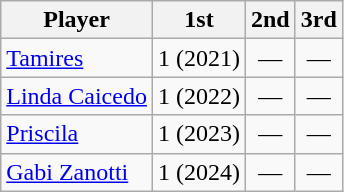<table class="sortable wikitable" style="text-align: center;">
<tr>
<th>Player</th>
<th>1st</th>
<th>2nd</th>
<th>3rd</th>
</tr>
<tr>
<td align=left> <a href='#'>Tamires</a></td>
<td>1 (2021)</td>
<td>—</td>
<td>—</td>
</tr>
<tr>
<td align=left> <a href='#'>Linda Caicedo</a></td>
<td>1 (2022)</td>
<td>—</td>
<td>—</td>
</tr>
<tr>
<td align=left> <a href='#'>Priscila</a></td>
<td>1 (2023)</td>
<td>—</td>
<td>—</td>
</tr>
<tr>
<td align=left> <a href='#'>Gabi Zanotti</a></td>
<td>1 (2024)</td>
<td>—</td>
<td>—</td>
</tr>
</table>
